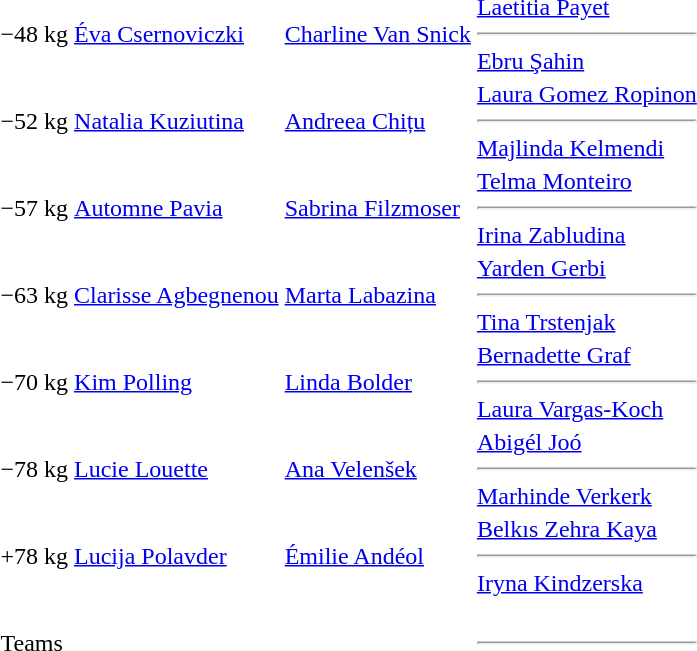<table>
<tr>
<td>−48 kg</td>
<td> <a href='#'>Éva Csernoviczki</a></td>
<td> <a href='#'>Charline Van Snick</a></td>
<td> <a href='#'>Laetitia Payet</a><hr> <a href='#'>Ebru Şahin</a></td>
</tr>
<tr>
<td>−52 kg</td>
<td> <a href='#'>Natalia Kuziutina</a></td>
<td> <a href='#'>Andreea Chițu</a></td>
<td> <a href='#'>Laura Gomez Ropinon</a><hr> <a href='#'>Majlinda Kelmendi</a></td>
</tr>
<tr>
<td>−57 kg</td>
<td> <a href='#'>Automne Pavia</a></td>
<td> <a href='#'>Sabrina Filzmoser</a></td>
<td> <a href='#'>Telma Monteiro</a><hr> <a href='#'>Irina Zabludina</a></td>
</tr>
<tr>
<td>−63 kg</td>
<td> <a href='#'>Clarisse Agbegnenou</a></td>
<td> <a href='#'>Marta Labazina</a></td>
<td> <a href='#'>Yarden Gerbi</a><hr> <a href='#'>Tina Trstenjak</a></td>
</tr>
<tr>
<td>−70 kg</td>
<td> <a href='#'>Kim Polling</a></td>
<td> <a href='#'>Linda Bolder</a></td>
<td> <a href='#'>Bernadette Graf</a><hr> <a href='#'>Laura Vargas-Koch</a></td>
</tr>
<tr>
<td>−78 kg</td>
<td> <a href='#'>Lucie Louette</a></td>
<td> <a href='#'>Ana Velenšek</a></td>
<td> <a href='#'>Abigél Joó</a><hr> <a href='#'>Marhinde Verkerk</a></td>
</tr>
<tr>
<td>+78 kg</td>
<td> <a href='#'>Lucija Polavder</a></td>
<td> <a href='#'>Émilie Andéol</a></td>
<td> <a href='#'>Belkıs Zehra Kaya</a><hr> <a href='#'>Iryna Kindzerska</a></td>
</tr>
<tr>
<td>Teams</td>
<td><br></td>
<td><br></td>
<td><br><hr><br></td>
</tr>
</table>
